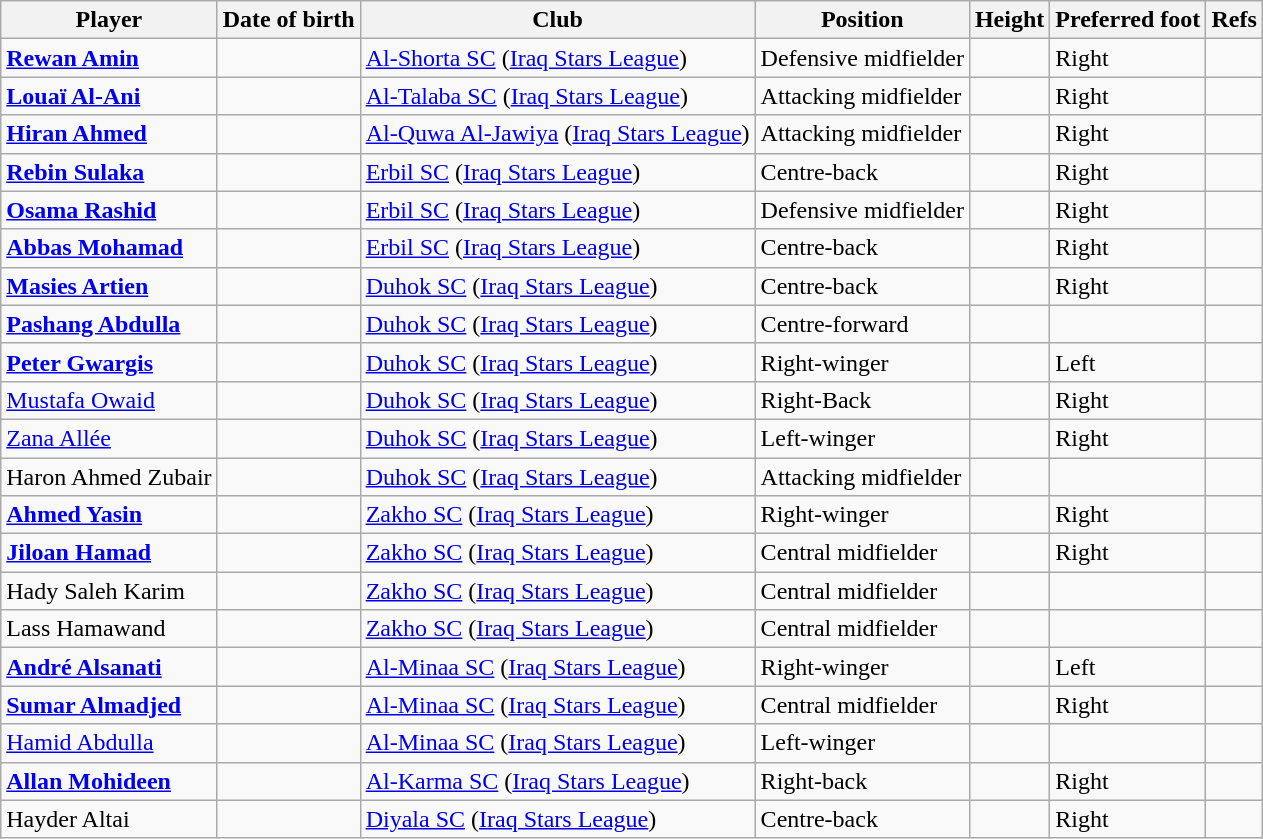<table class="wikitable sortable">
<tr>
<th>Player</th>
<th>Date of birth</th>
<th>Club</th>
<th>Position</th>
<th>Height</th>
<th>Preferred foot</th>
<th>Refs</th>
</tr>
<tr>
<td><strong><a href='#'>Rewan Amin</a></strong></td>
<td></td>
<td><a href='#'>Al-Shorta SC</a> (<a href='#'>Iraq Stars League</a>)</td>
<td>Defensive midfielder</td>
<td></td>
<td>Right</td>
<td></td>
</tr>
<tr>
<td><strong><a href='#'>Louaï Al-Ani</a></strong></td>
<td></td>
<td><a href='#'>Al-Talaba SC</a> (<a href='#'>Iraq Stars League</a>)</td>
<td>Attacking midfielder</td>
<td></td>
<td>Right</td>
<td></td>
</tr>
<tr>
<td><strong><a href='#'>Hiran Ahmed</a></strong></td>
<td></td>
<td><a href='#'>Al-Quwa Al-Jawiya</a> (<a href='#'>Iraq Stars League</a>)</td>
<td>Attacking midfielder</td>
<td></td>
<td>Right</td>
<td></td>
</tr>
<tr>
<td><strong><a href='#'>Rebin Sulaka</a></strong></td>
<td></td>
<td><a href='#'>Erbil SC</a> (<a href='#'>Iraq Stars League</a>)</td>
<td>Centre-back</td>
<td></td>
<td>Right</td>
<td></td>
</tr>
<tr>
<td><strong><a href='#'>Osama Rashid</a></strong></td>
<td></td>
<td><a href='#'>Erbil SC</a> (<a href='#'>Iraq Stars League</a>)</td>
<td>Defensive midfielder</td>
<td></td>
<td>Right</td>
<td></td>
</tr>
<tr>
<td><strong><a href='#'>Abbas Mohamad</a></strong></td>
<td></td>
<td><a href='#'>Erbil SC</a> (<a href='#'>Iraq Stars League</a>)</td>
<td>Centre-back</td>
<td></td>
<td>Right</td>
<td></td>
</tr>
<tr>
<td><strong><a href='#'>Masies Artien</a></strong></td>
<td></td>
<td><a href='#'>Duhok SC</a> (<a href='#'>Iraq Stars League</a>)</td>
<td>Centre-back</td>
<td></td>
<td>Right</td>
<td></td>
</tr>
<tr>
<td><strong><a href='#'>Pashang Abdulla</a></strong></td>
<td></td>
<td><a href='#'>Duhok SC</a> (<a href='#'>Iraq Stars League</a>)</td>
<td>Centre-forward</td>
<td></td>
<td></td>
<td></td>
</tr>
<tr>
<td><strong><a href='#'>Peter Gwargis</a></strong></td>
<td></td>
<td><a href='#'>Duhok SC</a> (<a href='#'>Iraq Stars League</a>)</td>
<td>Right-winger</td>
<td></td>
<td>Left</td>
<td></td>
</tr>
<tr>
<td><a href='#'>Mustafa Owaid</a></td>
<td></td>
<td><a href='#'>Duhok SC</a> (<a href='#'>Iraq Stars League</a>)</td>
<td>Right-Back</td>
<td></td>
<td>Right</td>
<td></td>
</tr>
<tr>
<td><a href='#'>Zana Allée</a></td>
<td></td>
<td><a href='#'>Duhok SC</a> (<a href='#'>Iraq Stars League</a>)</td>
<td>Left-winger</td>
<td></td>
<td>Right</td>
<td></td>
</tr>
<tr>
<td>Haron Ahmed Zubair</td>
<td></td>
<td><a href='#'>Duhok SC</a> (<a href='#'>Iraq Stars League</a>)</td>
<td>Attacking midfielder</td>
<td></td>
<td></td>
<td></td>
</tr>
<tr>
<td><strong><a href='#'>Ahmed Yasin</a></strong></td>
<td></td>
<td><a href='#'>Zakho SC</a> (<a href='#'>Iraq Stars League</a>)</td>
<td>Right-winger</td>
<td></td>
<td>Right</td>
<td></td>
</tr>
<tr>
<td><strong><a href='#'>Jiloan Hamad</a></strong></td>
<td></td>
<td><a href='#'>Zakho SC</a> (<a href='#'>Iraq Stars League</a>)</td>
<td>Central midfielder</td>
<td></td>
<td>Right</td>
<td></td>
</tr>
<tr>
<td>Hady Saleh Karim</td>
<td></td>
<td><a href='#'>Zakho SC</a> (<a href='#'>Iraq Stars League</a>)</td>
<td>Central midfielder</td>
<td></td>
<td></td>
<td></td>
</tr>
<tr>
<td>Lass Hamawand</td>
<td></td>
<td><a href='#'>Zakho SC</a> (<a href='#'>Iraq Stars League</a>)</td>
<td>Central midfielder</td>
<td></td>
<td></td>
<td></td>
</tr>
<tr>
<td><strong><a href='#'>André Alsanati</a></strong></td>
<td></td>
<td><a href='#'>Al-Minaa SC</a> (<a href='#'>Iraq Stars League</a>)</td>
<td>Right-winger</td>
<td></td>
<td>Left</td>
<td></td>
</tr>
<tr>
<td><strong><a href='#'>Sumar Almadjed</a></strong></td>
<td></td>
<td><a href='#'>Al-Minaa SC</a> (<a href='#'>Iraq Stars League</a>)</td>
<td>Central midfielder</td>
<td></td>
<td>Right</td>
<td></td>
</tr>
<tr>
<td><a href='#'>Hamid Abdulla</a></td>
<td></td>
<td><a href='#'>Al-Minaa SC</a> (<a href='#'>Iraq Stars League</a>)</td>
<td>Left-winger</td>
<td></td>
<td></td>
<td></td>
</tr>
<tr>
<td><strong><a href='#'>Allan Mohideen</a></strong></td>
<td></td>
<td><a href='#'>Al-Karma SC</a> (<a href='#'>Iraq Stars League</a>)</td>
<td>Right-back</td>
<td></td>
<td>Right</td>
<td></td>
</tr>
<tr>
<td>Hayder Altai</td>
<td></td>
<td><a href='#'>Diyala SC</a> (<a href='#'>Iraq Stars League</a>)</td>
<td>Centre-back</td>
<td></td>
<td>Right</td>
<td></td>
</tr>
</table>
